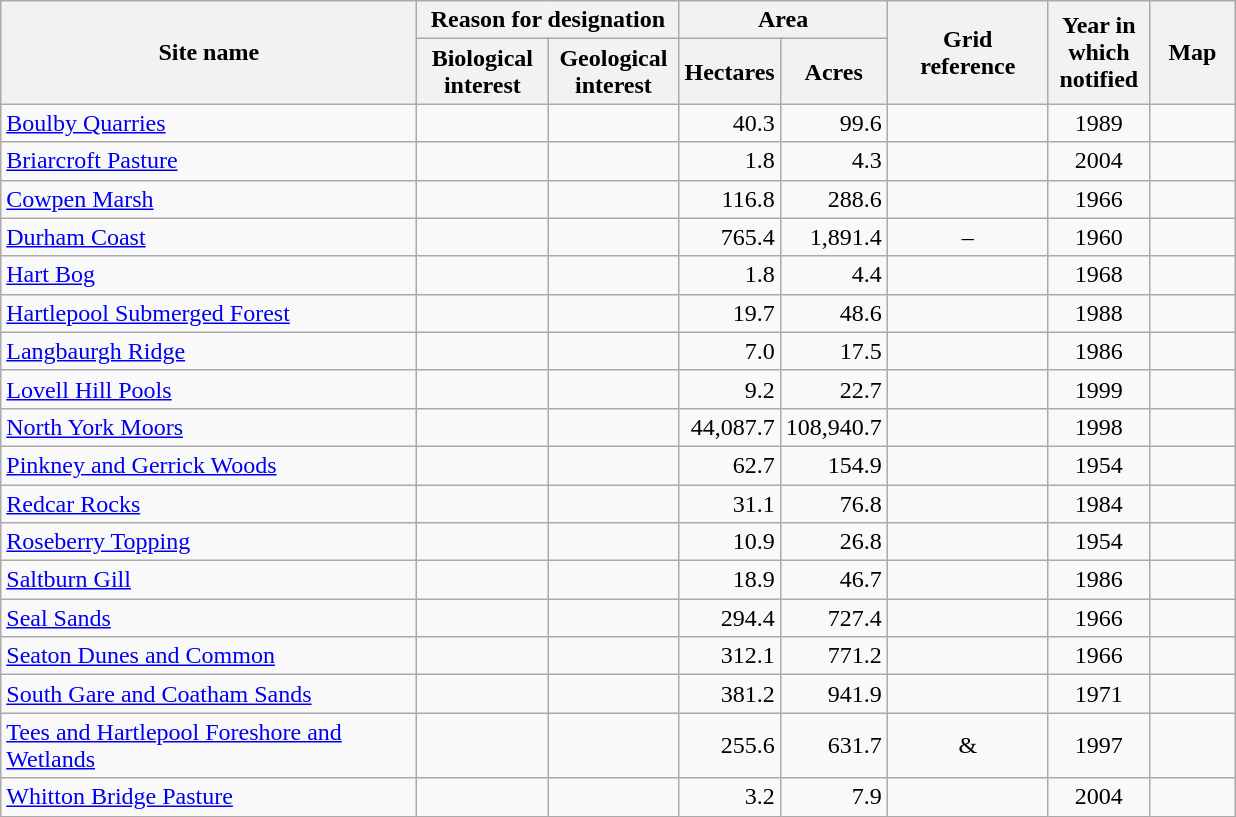<table class="wikitable">
<tr>
<th width="270" rowspan="2">Site name</th>
<th width="160" colspan="2">Reason for designation</th>
<th width="100" colspan="2">Area</th>
<th width="100" rowspan="2">Grid reference</th>
<th width="60" rowspan="2">Year in which notified</th>
<th width="50" rowspan="2">Map</th>
</tr>
<tr>
<th width="80">Biological interest</th>
<th width="80">Geological interest</th>
<th width="50">Hectares</th>
<th width="50">Acres</th>
</tr>
<tr>
<td><a href='#'>Boulby Quarries</a></td>
<td></td>
<td align="center"></td>
<td align="right">40.3</td>
<td align="right">99.6</td>
<td align="center"></td>
<td align="center">1989</td>
<td align="center"></td>
</tr>
<tr>
<td><a href='#'>Briarcroft Pasture</a></td>
<td align="center"></td>
<td></td>
<td align="right">1.8</td>
<td align="right">4.3</td>
<td align="center"></td>
<td align="center">2004</td>
<td align="center"></td>
</tr>
<tr>
<td><a href='#'>Cowpen Marsh</a></td>
<td align="center"></td>
<td></td>
<td align="right">116.8</td>
<td align="right">288.6</td>
<td align="center"></td>
<td align="center">1966</td>
<td align="center"></td>
</tr>
<tr>
<td><a href='#'>Durham Coast</a></td>
<td align="center"></td>
<td align="center"></td>
<td align="right">765.4</td>
<td align="right">1,891.4</td>
<td align="center"> – </td>
<td align="center">1960</td>
<td align="center"></td>
</tr>
<tr>
<td><a href='#'>Hart Bog</a></td>
<td align="center"></td>
<td></td>
<td align="right">1.8</td>
<td align="right">4.4</td>
<td align="center"></td>
<td align="center">1968</td>
<td align="center"></td>
</tr>
<tr>
<td><a href='#'>Hartlepool Submerged Forest</a></td>
<td></td>
<td align="center"></td>
<td align="right">19.7</td>
<td align="right">48.6</td>
<td align="center"></td>
<td align="center">1988</td>
<td align="center"></td>
</tr>
<tr>
<td><a href='#'>Langbaurgh Ridge</a></td>
<td></td>
<td align="center"></td>
<td align="right">7.0</td>
<td align="right">17.5</td>
<td align="center"></td>
<td align="center">1986</td>
<td align="center"></td>
</tr>
<tr>
<td><a href='#'>Lovell Hill Pools</a></td>
<td align="center"></td>
<td></td>
<td align="right">9.2</td>
<td align="right">22.7</td>
<td align="center"></td>
<td align="center">1999</td>
<td align="center"></td>
</tr>
<tr>
<td><a href='#'>North York Moors</a></td>
<td align="center"></td>
<td></td>
<td align="right">44,087.7</td>
<td align="right">108,940.7</td>
<td align="center"></td>
<td align="center">1998</td>
<td align="center"></td>
</tr>
<tr>
<td><a href='#'>Pinkney and Gerrick Woods</a></td>
<td align="center"></td>
<td></td>
<td align="right">62.7</td>
<td align="right">154.9</td>
<td align="center"></td>
<td align="center">1954</td>
<td align="center"></td>
</tr>
<tr>
<td><a href='#'>Redcar Rocks</a></td>
<td align="center"></td>
<td align="center"></td>
<td align="right">31.1</td>
<td align="right">76.8</td>
<td align="center"></td>
<td align="center">1984</td>
<td align="center"></td>
</tr>
<tr>
<td><a href='#'>Roseberry Topping</a></td>
<td></td>
<td align="center"></td>
<td align="right">10.9</td>
<td align="right">26.8</td>
<td align="center"></td>
<td align="center">1954</td>
<td align="center"></td>
</tr>
<tr>
<td><a href='#'>Saltburn Gill</a></td>
<td align="center"></td>
<td></td>
<td align="right">18.9</td>
<td align="right">46.7</td>
<td align="center"></td>
<td align="center">1986</td>
<td align="center"></td>
</tr>
<tr>
<td><a href='#'>Seal Sands</a></td>
<td align="center"></td>
<td></td>
<td align="right">294.4</td>
<td align="right">727.4</td>
<td align="center"></td>
<td align="center">1966</td>
<td align="center"></td>
</tr>
<tr>
<td><a href='#'>Seaton Dunes and Common</a></td>
<td align="center"></td>
<td></td>
<td align="right">312.1</td>
<td align="right">771.2</td>
<td align="center"></td>
<td align="center">1966</td>
<td align="center"></td>
</tr>
<tr>
<td><a href='#'>South Gare and Coatham Sands</a></td>
<td align="center"></td>
<td></td>
<td align="right">381.2</td>
<td align="right">941.9</td>
<td align="center"></td>
<td align="center">1971</td>
<td align="center"></td>
</tr>
<tr>
<td><a href='#'>Tees and Hartlepool Foreshore and Wetlands</a></td>
<td align="center"></td>
<td></td>
<td align="right">255.6</td>
<td align="right">631.7</td>
<td align="center"> & </td>
<td align="center">1997</td>
<td align="center"></td>
</tr>
<tr>
<td><a href='#'>Whitton Bridge Pasture</a></td>
<td align="center"></td>
<td></td>
<td align="right">3.2</td>
<td align="right">7.9</td>
<td align="center"></td>
<td align="center">2004</td>
<td align="center"></td>
</tr>
</table>
